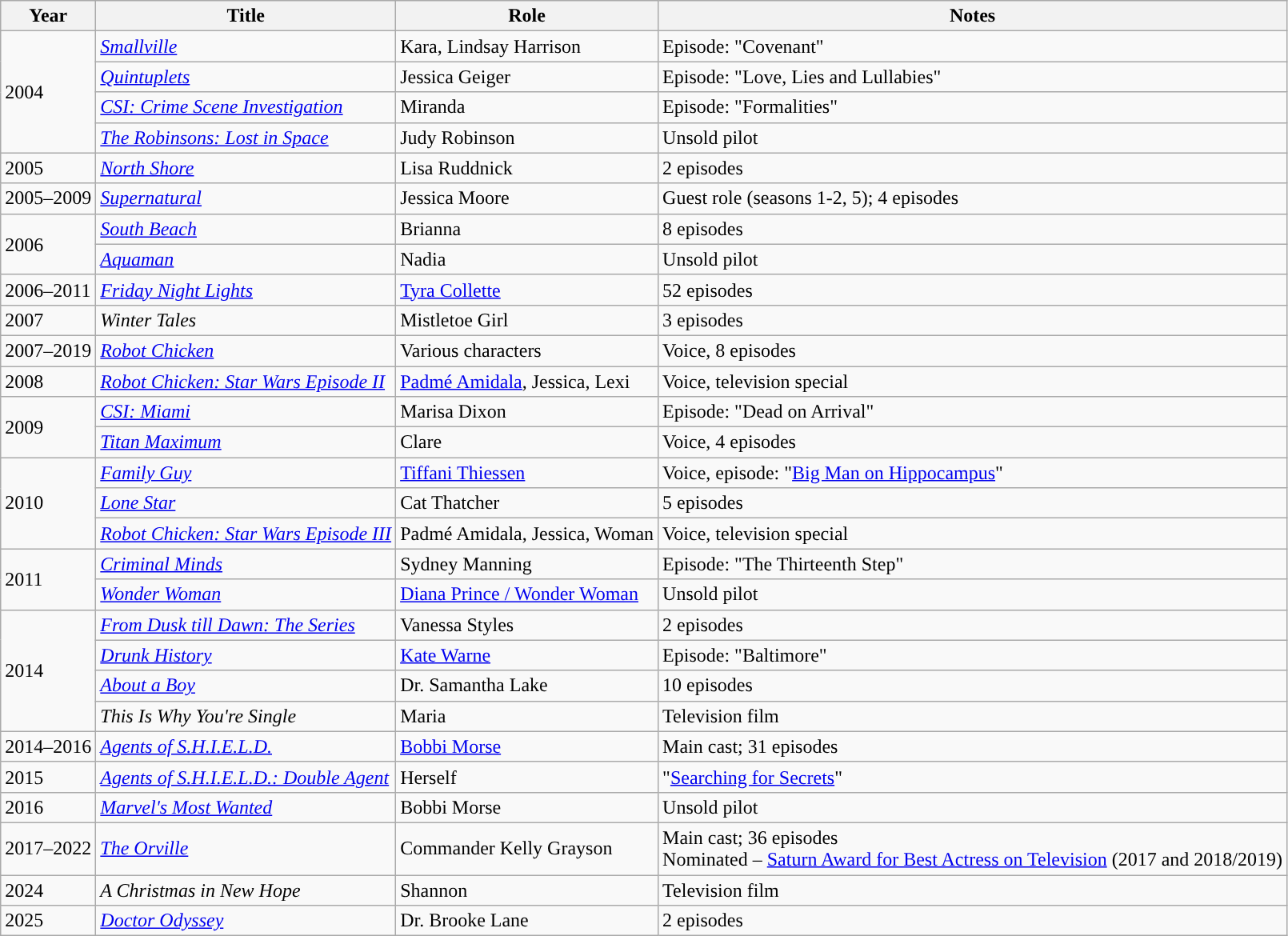<table class="wikitable sortable">
<tr>
<th>Year</th>
<th>Title</th>
<th>Role</th>
<th class="unsortable">Notes</th>
</tr>
<tr>
<td rowspan="4">2004</td>
<td><em><a href='#'>Smallville</a></em></td>
<td>Kara, Lindsay Harrison</td>
<td>Episode: "Covenant"</td>
</tr>
<tr>
<td><em><a href='#'>Quintuplets</a></em></td>
<td>Jessica Geiger</td>
<td>Episode: "Love, Lies and Lullabies"</td>
</tr>
<tr>
<td><em><a href='#'>CSI: Crime Scene Investigation</a></em></td>
<td>Miranda</td>
<td>Episode: "Formalities"</td>
</tr>
<tr>
<td><em><a href='#'>The Robinsons: Lost in Space</a></em></td>
<td>Judy Robinson</td>
<td>Unsold pilot</td>
</tr>
<tr>
<td>2005</td>
<td><em><a href='#'>North Shore</a></em></td>
<td>Lisa Ruddnick</td>
<td>2 episodes</td>
</tr>
<tr>
<td>2005–2009</td>
<td><em><a href='#'>Supernatural</a></em></td>
<td>Jessica Moore</td>
<td>Guest role (seasons 1-2, 5); 4 episodes</td>
</tr>
<tr>
<td rowspan="2">2006</td>
<td><em><a href='#'>South Beach</a></em></td>
<td>Brianna</td>
<td>8 episodes</td>
</tr>
<tr>
<td><em><a href='#'>Aquaman</a></em></td>
<td>Nadia</td>
<td>Unsold pilot</td>
</tr>
<tr>
<td>2006–2011</td>
<td><em><a href='#'>Friday Night Lights</a></em></td>
<td><a href='#'>Tyra Collette</a></td>
<td>52 episodes</td>
</tr>
<tr>
<td>2007</td>
<td><em>Winter Tales</em></td>
<td>Mistletoe Girl</td>
<td>3 episodes</td>
</tr>
<tr>
<td>2007–2019</td>
<td><em><a href='#'>Robot Chicken</a></em></td>
<td>Various characters</td>
<td>Voice, 8 episodes</td>
</tr>
<tr>
<td>2008</td>
<td><em><a href='#'>Robot Chicken: Star Wars Episode II</a></em></td>
<td><a href='#'>Padmé Amidala</a>, Jessica, Lexi</td>
<td>Voice, television special</td>
</tr>
<tr>
<td rowspan="2">2009</td>
<td><em><a href='#'>CSI: Miami</a></em></td>
<td>Marisa Dixon</td>
<td>Episode: "Dead on Arrival"</td>
</tr>
<tr>
<td><em><a href='#'>Titan Maximum</a></em></td>
<td>Clare</td>
<td>Voice, 4 episodes</td>
</tr>
<tr>
<td rowspan="3">2010</td>
<td><em><a href='#'>Family Guy</a></em></td>
<td><a href='#'>Tiffani Thiessen</a></td>
<td>Voice, episode: "<a href='#'>Big Man on Hippocampus</a>"</td>
</tr>
<tr>
<td><em><a href='#'>Lone Star</a></em></td>
<td>Cat Thatcher</td>
<td>5 episodes</td>
</tr>
<tr>
<td><em><a href='#'>Robot Chicken: Star Wars Episode III</a></em></td>
<td>Padmé Amidala, Jessica, Woman</td>
<td>Voice, television special</td>
</tr>
<tr>
<td rowspan="2">2011</td>
<td><em><a href='#'>Criminal Minds</a></em></td>
<td>Sydney Manning</td>
<td>Episode: "The Thirteenth Step"</td>
</tr>
<tr>
<td><em><a href='#'>Wonder Woman</a></em></td>
<td><a href='#'>Diana Prince / Wonder Woman</a></td>
<td>Unsold pilot</td>
</tr>
<tr>
<td rowspan="4">2014</td>
<td><em><a href='#'>From Dusk till Dawn: The Series</a></em></td>
<td>Vanessa Styles</td>
<td>2 episodes</td>
</tr>
<tr>
<td><em><a href='#'>Drunk History</a></em></td>
<td><a href='#'>Kate Warne</a></td>
<td>Episode: "Baltimore"</td>
</tr>
<tr>
<td><em><a href='#'>About a Boy</a></em></td>
<td>Dr. Samantha Lake</td>
<td>10 episodes</td>
</tr>
<tr>
<td><em>This Is Why You're Single</em></td>
<td>Maria</td>
<td>Television film</td>
</tr>
<tr>
<td>2014–2016</td>
<td><em><a href='#'>Agents of S.H.I.E.L.D.</a></em></td>
<td><a href='#'>Bobbi Morse</a></td>
<td>Main cast; 31 episodes</td>
</tr>
<tr>
<td>2015</td>
<td><em><a href='#'>Agents of S.H.I.E.L.D.: Double Agent</a></em></td>
<td>Herself</td>
<td>"<a href='#'>Searching for Secrets</a>"</td>
</tr>
<tr>
<td>2016</td>
<td><em><a href='#'>Marvel's Most Wanted</a></em></td>
<td>Bobbi Morse</td>
<td>Unsold pilot</td>
</tr>
<tr>
<td>2017–2022</td>
<td><em><a href='#'>The Orville</a></em></td>
<td>Commander Kelly Grayson</td>
<td>Main cast; 36 episodes<br>Nominated – <a href='#'>Saturn Award for Best Actress on Television</a> (2017 and 2018/2019)</td>
</tr>
<tr>
<td>2024</td>
<td><em>A Christmas in New Hope</em></td>
<td>Shannon</td>
<td>Television film</td>
</tr>
<tr>
<td>2025</td>
<td><em><a href='#'>Doctor Odyssey</a></em></td>
<td>Dr. Brooke Lane</td>
<td>2 episodes</td>
</tr>
</table>
